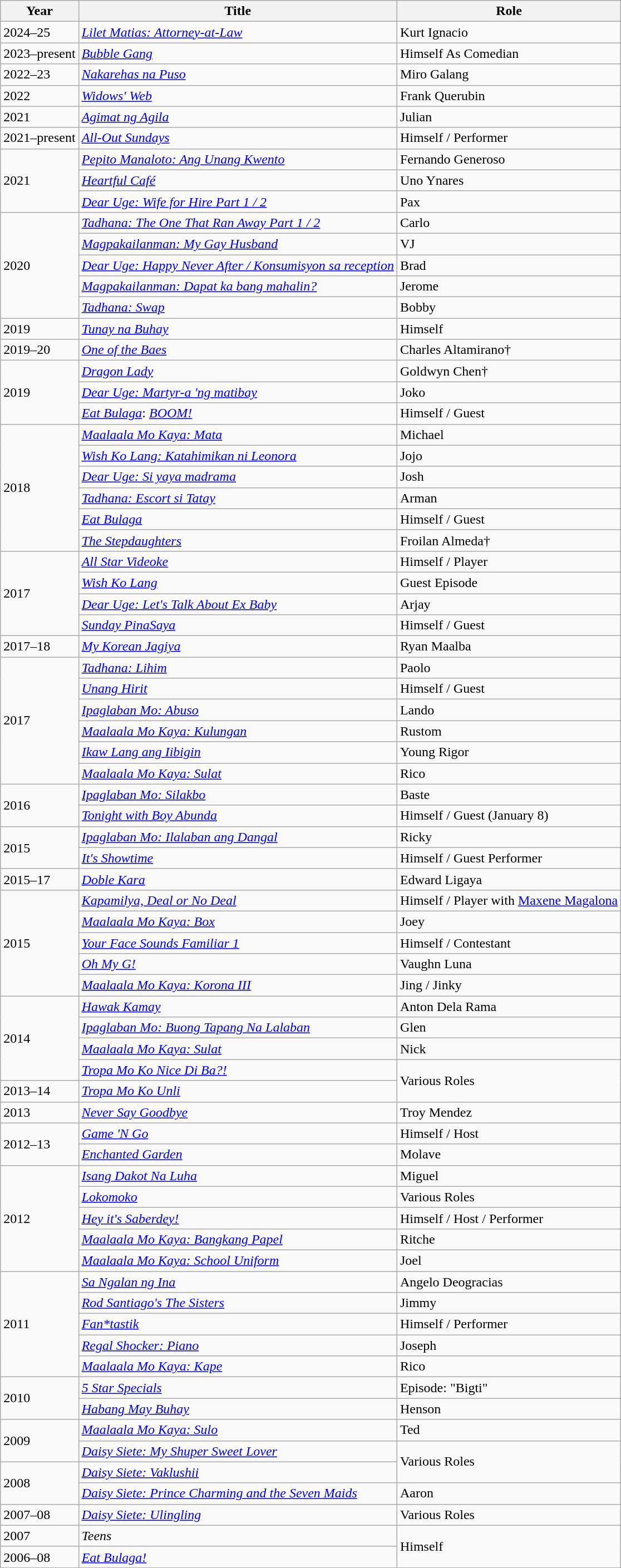<table class="wikitable">
<tr>
<th>Year</th>
<th>Title</th>
<th>Role</th>
</tr>
<tr>
<td>2024–25</td>
<td><em><a href='#'>Lilet Matias: Attorney-at-Law</a></em></td>
<td>Kurt Ignacio</td>
</tr>
<tr>
<td>2023–present</td>
<td><em><a href='#'>Bubble Gang</a></em></td>
<td>Himself As Comedian</td>
</tr>
<tr>
<td>2022–23</td>
<td><em><a href='#'>Nakarehas na Puso</a></em></td>
<td>Miro Galang</td>
</tr>
<tr>
<td>2022</td>
<td><em><a href='#'>Widows' Web</a></em></td>
<td>Frank Querubin</td>
</tr>
<tr>
<td>2021</td>
<td><em><a href='#'>Agimat ng Agila</a></em></td>
<td>Julian</td>
</tr>
<tr>
<td>2021–present</td>
<td><em><a href='#'>All-Out Sundays</a></em></td>
<td>Himself / Performer</td>
</tr>
<tr>
<td rowspan="3">2021</td>
<td><em><a href='#'>Pepito Manaloto: Ang Unang Kwento</a></em></td>
<td>Fernando Generoso</td>
</tr>
<tr>
<td><em><a href='#'>Heartful Café</a></em></td>
<td>Uno Ynares</td>
</tr>
<tr>
<td><em><a href='#'>Dear Uge: Wife for Hire Part 1 / 2</a></em></td>
<td>Pax</td>
</tr>
<tr>
<td rowspan="5">2020</td>
<td><em><a href='#'>Tadhana: The One That Ran Away Part 1 / 2</a></em></td>
<td>Carlo</td>
</tr>
<tr>
<td><em><a href='#'>Magpakailanman: My Gay Husband</a></em></td>
<td>VJ</td>
</tr>
<tr>
<td><em><a href='#'>Dear Uge: Happy Never After / Konsumisyon sa reception</a></em></td>
<td>Brad</td>
</tr>
<tr>
<td><em><a href='#'>Magpakailanman: Dapat ka bang mahalin?</a></em></td>
<td>Jerome</td>
</tr>
<tr>
<td><em><a href='#'>Tadhana: Swap</a></em></td>
<td>Bobby</td>
</tr>
<tr>
<td>2019</td>
<td><em><a href='#'>Tunay na Buhay</a></em></td>
<td>Himself</td>
</tr>
<tr>
<td>2019–20</td>
<td><em><a href='#'>One of the Baes</a></em></td>
<td>Charles Altamirano†</td>
</tr>
<tr>
<td Rowspan="3">2019</td>
<td><em><a href='#'>Dragon Lady</a></em></td>
<td>Goldwyn Chen†</td>
</tr>
<tr>
<td><em><a href='#'>Dear Uge: Martyr-a 'ng matibay</a></em></td>
<td>Joko</td>
</tr>
<tr>
<td><em><a href='#'>Eat Bulaga</a></em>: <em><a href='#'>BOOM!</a></em></td>
<td>Himself / Guest</td>
</tr>
<tr>
<td rowspan="6">2018</td>
<td><em><a href='#'>Maalaala Mo Kaya: Mata</a></em></td>
<td>Michael</td>
</tr>
<tr>
<td><em><a href='#'>Wish Ko Lang: Katahimikan ni Leonora</a></em></td>
<td>Jojo</td>
</tr>
<tr>
<td><em><a href='#'>Dear Uge: Si yaya madrama</a></em></td>
<td>Josh</td>
</tr>
<tr>
<td><em><a href='#'>Tadhana: Escort si Tatay</a> </em></td>
<td>Arman</td>
</tr>
<tr>
<td><em><a href='#'>Eat Bulaga</a></em></td>
<td>Himself / Guest</td>
</tr>
<tr>
<td><em><a href='#'>The Stepdaughters</a></em></td>
<td>Froilan Almeda†</td>
</tr>
<tr>
<td rowspan="4">2017</td>
<td><em><a href='#'>All Star Videoke</a></em></td>
<td>Himself / Player</td>
</tr>
<tr>
<td><em><a href='#'>Wish Ko Lang</a></em></td>
<td>Guest Episode</td>
</tr>
<tr>
<td><em><a href='#'>Dear Uge: Let's Talk About Ex Baby</a></em></td>
<td>Arjay</td>
</tr>
<tr>
<td><em><a href='#'>Sunday PinaSaya</a></em></td>
<td>Himself / Guest</td>
</tr>
<tr>
<td>2017–18</td>
<td><em><a href='#'>My Korean Jagiya</a></em></td>
<td>Ryan Maalba</td>
</tr>
<tr>
<td rowspan="6">2017</td>
<td><em><a href='#'>Tadhana: Lihim</a></em></td>
<td>Paolo</td>
</tr>
<tr>
<td><em><a href='#'>Unang Hirit</a></em></td>
<td>Himself / Guest</td>
</tr>
<tr>
<td><em><a href='#'>Ipaglaban Mo: Abuso</a></em></td>
<td>Lando</td>
</tr>
<tr>
<td><em><a href='#'>Maalaala Mo Kaya: Kulungan</a></em></td>
<td>Rustom</td>
</tr>
<tr>
<td><em><a href='#'>Ikaw Lang ang Iibigin</a></em></td>
<td>Young Rigor</td>
</tr>
<tr>
<td><em><a href='#'>Maalaala Mo Kaya: Sulat</a></em></td>
<td>Rico</td>
</tr>
<tr>
<td rowspan="2">2016</td>
<td><em><a href='#'>Ipaglaban Mo: Silakbo</a></em></td>
<td>Baste</td>
</tr>
<tr>
<td><em><a href='#'>Tonight with Boy Abunda</a></em></td>
<td>Himself / Guest (January 8)</td>
</tr>
<tr>
<td rowspan="2">2015</td>
<td><em><a href='#'>Ipaglaban Mo: Ilalaban ang Dangal</a></em></td>
<td>Ricky</td>
</tr>
<tr>
<td><em><a href='#'>It's Showtime</a></em></td>
<td>Himself / Guest Performer</td>
</tr>
<tr>
<td>2015–17</td>
<td><em><a href='#'>Doble Kara</a></em></td>
<td>Edward Ligaya</td>
</tr>
<tr>
<td rowspan="5">2015</td>
<td><em><a href='#'>Kapamilya, Deal or No Deal</a></em></td>
<td>Himself / Player with <a href='#'>Maxene Magalona</a></td>
</tr>
<tr>
<td><em><a href='#'>Maalaala Mo Kaya: Box</a></em></td>
<td>Joey</td>
</tr>
<tr>
<td><em><a href='#'>Your Face Sounds Familiar 1</a></em></td>
<td>Himself / Contestant</td>
</tr>
<tr>
<td><em><a href='#'>Oh My G!</a></em></td>
<td>Vaughn Luna</td>
</tr>
<tr>
<td><em><a href='#'>Maalaala Mo Kaya: Korona III</a></em></td>
<td>Jing / Jinky</td>
</tr>
<tr>
<td rowspan="4">2014</td>
<td><em><a href='#'>Hawak Kamay</a></em></td>
<td>Anton Dela Rama</td>
</tr>
<tr>
<td><em><a href='#'>Ipaglaban Mo: Buong Tapang Na Lalaban</a></em></td>
<td>Glen</td>
</tr>
<tr>
<td><em><a href='#'>Maalaala Mo Kaya: Sulat</a></em></td>
<td>Nick</td>
</tr>
<tr>
<td><em><a href='#'>Tropa Mo Ko Nice Di Ba?!</a></em></td>
<td Rowspan="2">Various Roles</td>
</tr>
<tr>
<td>2013–14</td>
<td><em><a href='#'>Tropa Mo Ko Unli</a></em></td>
</tr>
<tr>
<td>2013</td>
<td><em><a href='#'>Never Say Goodbye</a></em></td>
<td>Troy Mendez</td>
</tr>
<tr>
<td rowspan=2>2012–13</td>
<td><em><a href='#'>Game 'N Go</a></em></td>
<td>Himself / Host </td>
</tr>
<tr>
<td><em><a href='#'>Enchanted Garden</a></em></td>
<td>Molave</td>
</tr>
<tr>
<td rowspan=5>2012</td>
<td><em><a href='#'>Isang Dakot Na Luha</a></em></td>
<td>Miguel</td>
</tr>
<tr>
<td><em><a href='#'>Lokomoko</a></em></td>
<td>Various Roles</td>
</tr>
<tr>
<td><em><a href='#'>Hey it's Saberdey!</a></em></td>
<td>Himself / Host / Performer</td>
</tr>
<tr>
<td><em><a href='#'>Maalaala Mo Kaya: Bangkang Papel</a></em></td>
<td>Ritche</td>
</tr>
<tr>
<td><em><a href='#'>Maalaala Mo Kaya: School Uniform</a></em></td>
<td>Joel</td>
</tr>
<tr>
<td rowspan=5>2011</td>
<td><em><a href='#'>Sa Ngalan ng Ina</a></em></td>
<td>Angelo Deogracias</td>
</tr>
<tr>
<td><em><a href='#'>Rod Santiago's The Sisters</a></em></td>
<td>Jimmy</td>
</tr>
<tr>
<td><em><a href='#'>Fan*tastik</a></em></td>
<td>Himself / Performer</td>
</tr>
<tr>
<td><em><a href='#'>Regal Shocker: Piano</a></em></td>
<td>Joseph</td>
</tr>
<tr>
<td><em><a href='#'>Maalaala Mo Kaya: Kape</a></em></td>
<td>Rico</td>
</tr>
<tr>
<td rowspan=2>2010</td>
<td><em><a href='#'>5 Star Specials</a></em></td>
<td>Episode: "Bigti"</td>
</tr>
<tr>
<td><em><a href='#'>Habang May Buhay</a></em></td>
<td>Henson</td>
</tr>
<tr>
<td Rowspan="2">2009</td>
<td><em><a href='#'>Maalaala Mo Kaya: Sulo</a></em></td>
<td>Ted</td>
</tr>
<tr>
<td><em><a href='#'>Daisy Siete: My Shuper Sweet Lover</a></em></td>
<td Rowspan="2">Various Roles</td>
</tr>
<tr>
<td Rowspan="2">2008</td>
<td><em><a href='#'>Daisy Siete: Vaklushii</a></em></td>
</tr>
<tr>
<td><em><a href='#'>Daisy Siete: Prince Charming and the Seven Maids</a></em></td>
<td>Aaron</td>
</tr>
<tr>
<td>2007–08</td>
<td><em><a href='#'>Daisy Siete: Ulingling</a></em></td>
<td>Various Roles</td>
</tr>
<tr>
<td>2007</td>
<td><em>Teens</em></td>
<td Rowspan="2">Himself</td>
</tr>
<tr>
<td>2006–08</td>
<td><em><a href='#'>Eat Bulaga!</a></em></td>
</tr>
</table>
